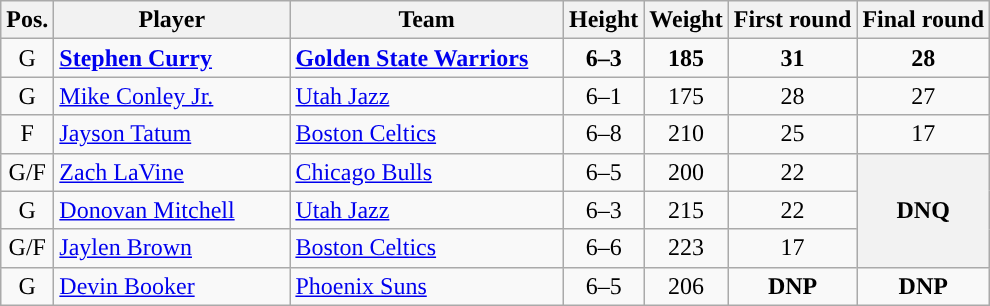<table class="wikitable">
<tr>
<th>Pos.</th>
<th style="width:150px;">Player</th>
<th width=175>Team</th>
<th>Height</th>
<th>Weight</th>
<th>First round</th>
<th>Final round</th>
</tr>
<tr>
<td style="text-align:center">G</td>
<td><strong><a href='#'>Stephen Curry</a></strong></td>
<td><strong><a href='#'>Golden State Warriors</a></strong></td>
<td align=center><strong>6–3</strong></td>
<td align=center><strong>185</strong></td>
<td align=center><strong>31</strong></td>
<td style="text-align:center;"><strong>28</strong></td>
</tr>
<tr>
<td style="text-align:center">G</td>
<td><a href='#'>Mike Conley Jr.</a></td>
<td><a href='#'>Utah Jazz</a></td>
<td align=center>6–1</td>
<td align=center>175</td>
<td align=center>28</td>
<td style="text-align:center;">27</td>
</tr>
<tr>
<td style="text-align:center">F</td>
<td><a href='#'>Jayson Tatum</a></td>
<td><a href='#'>Boston Celtics</a></td>
<td align=center>6–8</td>
<td align=center>210</td>
<td align=center>25</td>
<td style="text-align:center;">17</td>
</tr>
<tr>
<td style="text-align:center">G/F</td>
<td><a href='#'>Zach LaVine</a></td>
<td><a href='#'>Chicago Bulls</a></td>
<td align=center>6–5</td>
<td align=center>200</td>
<td align=center>22</td>
<th rowspan="3" style="text-align:center;">DNQ</th>
</tr>
<tr>
<td style="text-align:center">G</td>
<td><a href='#'>Donovan Mitchell</a></td>
<td><a href='#'>Utah Jazz</a></td>
<td align=center>6–3</td>
<td align=center>215</td>
<td align=center>22</td>
</tr>
<tr>
<td style="text-align:center">G/F</td>
<td><a href='#'>Jaylen Brown</a></td>
<td><a href='#'>Boston Celtics</a></td>
<td align=center>6–6</td>
<td align=center>223</td>
<td align=center>17</td>
</tr>
<tr>
<td style="text-align:center">G</td>
<td><a href='#'>Devin Booker</a></td>
<td><a href='#'>Phoenix Suns</a></td>
<td align=center>6–5</td>
<td align=center>206</td>
<td align=center><strong>DNP</strong></td>
<td style="text-align:center;"><strong>DNP</strong></td>
</tr>
</table>
